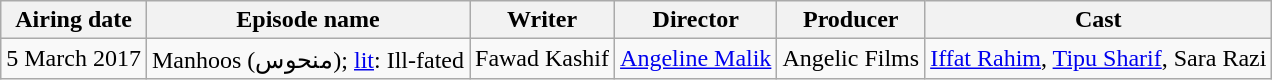<table class="wikitable plainrowheaders">
<tr>
<th>Airing date</th>
<th>Episode name</th>
<th>Writer</th>
<th>Director</th>
<th>Producer</th>
<th>Cast</th>
</tr>
<tr>
<td>5 March 2017</td>
<td>Manhoos (منحوس); <a href='#'>lit</a>: Ill-fated</td>
<td>Fawad Kashif</td>
<td><a href='#'>Angeline Malik</a></td>
<td>Angelic Films</td>
<td><a href='#'>Iffat Rahim</a>, <a href='#'>Tipu Sharif</a>, Sara Razi</td>
</tr>
</table>
